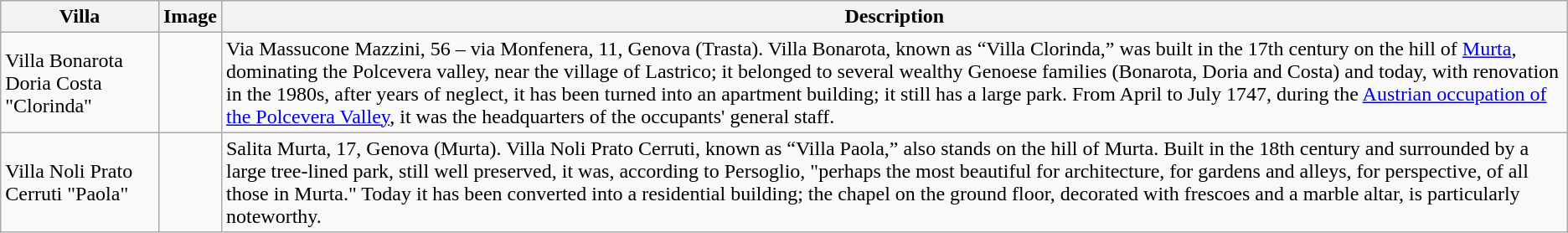<table class="wikitable sortable">
<tr>
<th>Villa</th>
<th>Image</th>
<th>Description</th>
</tr>
<tr>
<td>Villa Bonarota Doria Costa "Clorinda"</td>
<td></td>
<td>Via Massucone Mazzini, 56 – via Monfenera, 11, Genova (Trasta). Villa Bonarota, known as “Villa Clorinda,” was built in the 17th century on the hill of <a href='#'>Murta</a>, dominating the Polcevera valley, near the village of Lastrico; it belonged to several wealthy Genoese families (Bonarota, Doria and Costa) and today, with renovation in the 1980s, after years of neglect, it has been turned into an apartment building; it still has a large park. From April to July 1747, during the <a href='#'>Austrian occupation of the Polcevera Valley</a>, it was the headquarters of the occupants' general staff.</td>
</tr>
<tr>
<td>Villa Noli Prato Cerruti "Paola"</td>
<td></td>
<td>Salita Murta, 17, Genova (Murta). Villa Noli Prato Cerruti, known as “Villa Paola,” also stands on the hill of Murta. Built in the 18th century and surrounded by a large tree-lined park, still well preserved, it was, according to Persoglio, "perhaps the most beautiful for architecture, for gardens and alleys, for perspective, of all those in Murta." Today it has been converted into a residential building; the chapel on the ground floor, decorated with frescoes and a marble altar, is particularly noteworthy.</td>
</tr>
</table>
